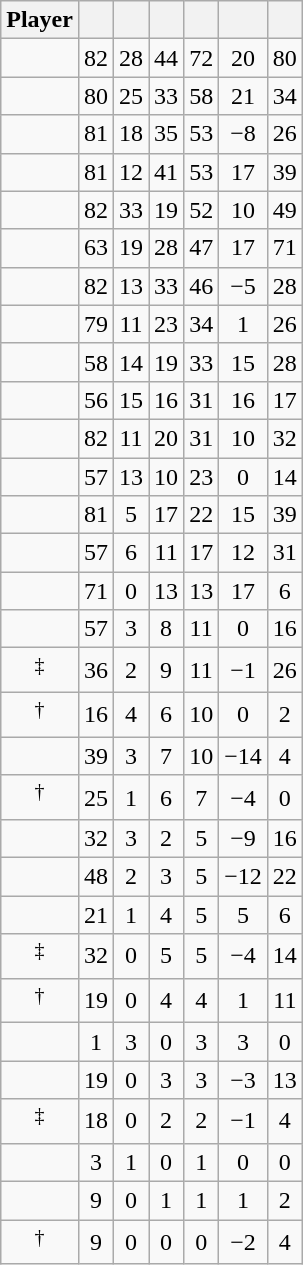<table class="wikitable sortable" style="text-align:center;">
<tr>
<th>Player</th>
<th></th>
<th></th>
<th></th>
<th></th>
<th data-sort-type="number"></th>
<th></th>
</tr>
<tr>
<td></td>
<td>82</td>
<td>28</td>
<td>44</td>
<td>72</td>
<td>20</td>
<td>80</td>
</tr>
<tr>
<td></td>
<td>80</td>
<td>25</td>
<td>33</td>
<td>58</td>
<td>21</td>
<td>34</td>
</tr>
<tr>
<td></td>
<td>81</td>
<td>18</td>
<td>35</td>
<td>53</td>
<td>−8</td>
<td>26</td>
</tr>
<tr>
<td></td>
<td>81</td>
<td>12</td>
<td>41</td>
<td>53</td>
<td>17</td>
<td>39</td>
</tr>
<tr>
<td></td>
<td>82</td>
<td>33</td>
<td>19</td>
<td>52</td>
<td>10</td>
<td>49</td>
</tr>
<tr>
<td></td>
<td>63</td>
<td>19</td>
<td>28</td>
<td>47</td>
<td>17</td>
<td>71</td>
</tr>
<tr>
<td></td>
<td>82</td>
<td>13</td>
<td>33</td>
<td>46</td>
<td>−5</td>
<td>28</td>
</tr>
<tr>
<td></td>
<td>79</td>
<td>11</td>
<td>23</td>
<td>34</td>
<td>1</td>
<td>26</td>
</tr>
<tr>
<td></td>
<td>58</td>
<td>14</td>
<td>19</td>
<td>33</td>
<td>15</td>
<td>28</td>
</tr>
<tr>
<td></td>
<td>56</td>
<td>15</td>
<td>16</td>
<td>31</td>
<td>16</td>
<td>17</td>
</tr>
<tr>
<td></td>
<td>82</td>
<td>11</td>
<td>20</td>
<td>31</td>
<td>10</td>
<td>32</td>
</tr>
<tr>
<td></td>
<td>57</td>
<td>13</td>
<td>10</td>
<td>23</td>
<td>0</td>
<td>14</td>
</tr>
<tr>
<td></td>
<td>81</td>
<td>5</td>
<td>17</td>
<td>22</td>
<td>15</td>
<td>39</td>
</tr>
<tr>
<td></td>
<td>57</td>
<td>6</td>
<td>11</td>
<td>17</td>
<td>12</td>
<td>31</td>
</tr>
<tr>
<td></td>
<td>71</td>
<td>0</td>
<td>13</td>
<td>13</td>
<td>17</td>
<td>6</td>
</tr>
<tr>
<td></td>
<td>57</td>
<td>3</td>
<td>8</td>
<td>11</td>
<td>0</td>
<td>16</td>
</tr>
<tr>
<td><sup>‡</sup></td>
<td>36</td>
<td>2</td>
<td>9</td>
<td>11</td>
<td>−1</td>
<td>26</td>
</tr>
<tr>
<td><sup>†</sup></td>
<td>16</td>
<td>4</td>
<td>6</td>
<td>10</td>
<td>0</td>
<td>2</td>
</tr>
<tr>
<td></td>
<td>39</td>
<td>3</td>
<td>7</td>
<td>10</td>
<td>−14</td>
<td>4</td>
</tr>
<tr>
<td><sup>†</sup></td>
<td>25</td>
<td>1</td>
<td>6</td>
<td>7</td>
<td>−4</td>
<td>0</td>
</tr>
<tr>
<td></td>
<td>32</td>
<td>3</td>
<td>2</td>
<td>5</td>
<td>−9</td>
<td>16</td>
</tr>
<tr>
<td></td>
<td>48</td>
<td>2</td>
<td>3</td>
<td>5</td>
<td>−12</td>
<td>22</td>
</tr>
<tr>
<td></td>
<td>21</td>
<td>1</td>
<td>4</td>
<td>5</td>
<td>5</td>
<td>6</td>
</tr>
<tr>
<td><sup>‡</sup></td>
<td>32</td>
<td>0</td>
<td>5</td>
<td>5</td>
<td>−4</td>
<td>14</td>
</tr>
<tr>
<td><sup>†</sup></td>
<td>19</td>
<td>0</td>
<td>4</td>
<td>4</td>
<td>1</td>
<td>11</td>
</tr>
<tr>
<td></td>
<td>1</td>
<td>3</td>
<td>0</td>
<td>3</td>
<td>3</td>
<td>0</td>
</tr>
<tr>
<td></td>
<td>19</td>
<td>0</td>
<td>3</td>
<td>3</td>
<td>−3</td>
<td>13</td>
</tr>
<tr>
<td><sup>‡</sup></td>
<td>18</td>
<td>0</td>
<td>2</td>
<td>2</td>
<td>−1</td>
<td>4</td>
</tr>
<tr>
<td></td>
<td>3</td>
<td>1</td>
<td>0</td>
<td>1</td>
<td>0</td>
<td>0</td>
</tr>
<tr>
<td></td>
<td>9</td>
<td>0</td>
<td>1</td>
<td>1</td>
<td>1</td>
<td>2</td>
</tr>
<tr>
<td><sup>†</sup></td>
<td>9</td>
<td>0</td>
<td>0</td>
<td>0</td>
<td>−2</td>
<td>4</td>
</tr>
</table>
